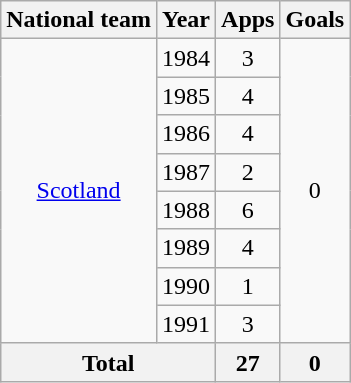<table class="wikitable" style="text-align:center">
<tr>
<th>National team</th>
<th>Year</th>
<th>Apps</th>
<th>Goals</th>
</tr>
<tr>
<td rowspan="8"><a href='#'>Scotland</a></td>
<td>1984</td>
<td>3</td>
<td rowspan="8">0</td>
</tr>
<tr>
<td>1985</td>
<td>4</td>
</tr>
<tr>
<td>1986</td>
<td>4</td>
</tr>
<tr>
<td>1987</td>
<td>2</td>
</tr>
<tr>
<td>1988</td>
<td>6</td>
</tr>
<tr>
<td>1989</td>
<td>4</td>
</tr>
<tr>
<td>1990</td>
<td>1</td>
</tr>
<tr>
<td>1991</td>
<td>3</td>
</tr>
<tr>
<th colspan="2">Total</th>
<th>27</th>
<th>0</th>
</tr>
</table>
